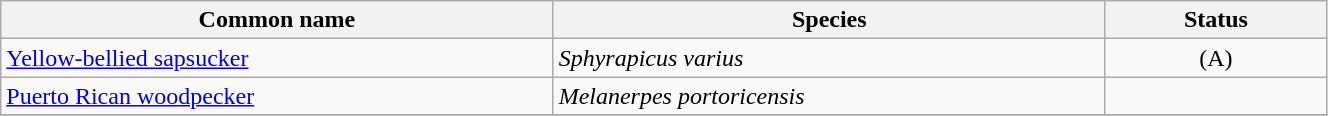<table width=70% class="wikitable">
<tr>
<th width=20%>Common name</th>
<th width=20%>Species</th>
<th width=8%>Status</th>
</tr>
<tr>
<td><a href='#'>Yellow-bellied sapsucker</a></td>
<td><em>Sphyrapicus varius</em></td>
<td align=center>(A)</td>
</tr>
<tr>
<td><a href='#'>Puerto Rican woodpecker</a></td>
<td><em>Melanerpes portoricensis</em></td>
<td align=center></td>
</tr>
<tr>
</tr>
</table>
